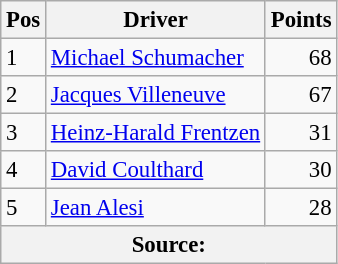<table class="wikitable" style="font-size: 95%;">
<tr>
<th>Pos</th>
<th>Driver</th>
<th>Points</th>
</tr>
<tr>
<td>1</td>
<td> <a href='#'>Michael Schumacher</a></td>
<td align="right">68</td>
</tr>
<tr>
<td>2</td>
<td> <a href='#'>Jacques Villeneuve</a></td>
<td align="right">67</td>
</tr>
<tr>
<td>3</td>
<td> <a href='#'>Heinz-Harald Frentzen</a></td>
<td align="right">31</td>
</tr>
<tr>
<td>4</td>
<td> <a href='#'>David Coulthard</a></td>
<td align="right">30</td>
</tr>
<tr>
<td>5</td>
<td> <a href='#'>Jean Alesi</a></td>
<td align="right">28</td>
</tr>
<tr>
<th colspan=4>Source: </th>
</tr>
</table>
